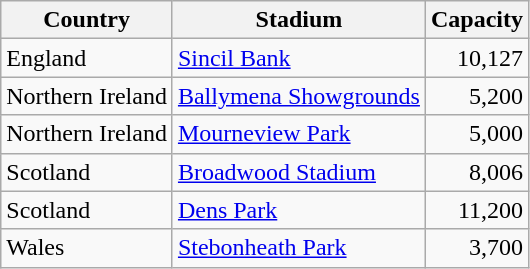<table class="wikitable">
<tr>
<th>Country</th>
<th>Stadium</th>
<th align="right">Capacity</th>
</tr>
<tr>
<td>England</td>
<td><a href='#'>Sincil Bank</a></td>
<td align="right">10,127</td>
</tr>
<tr>
<td>Northern Ireland</td>
<td><a href='#'>Ballymena Showgrounds</a></td>
<td align="right">5,200</td>
</tr>
<tr>
<td>Northern Ireland</td>
<td><a href='#'>Mourneview Park</a></td>
<td align="right">5,000</td>
</tr>
<tr>
<td>Scotland</td>
<td><a href='#'>Broadwood Stadium</a></td>
<td align="right">8,006</td>
</tr>
<tr>
<td>Scotland</td>
<td><a href='#'>Dens Park</a></td>
<td align="right">11,200</td>
</tr>
<tr>
<td>Wales</td>
<td><a href='#'>Stebonheath Park</a></td>
<td align="right">3,700</td>
</tr>
</table>
